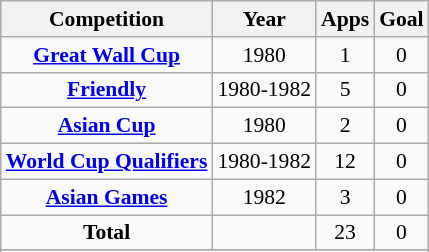<table class="wikitable" style="font-size:90%; text-align: center;">
<tr>
<th>Competition</th>
<th>Year</th>
<th>Apps</th>
<th>Goal</th>
</tr>
<tr>
<td rowspan=1><strong><a href='#'>Great Wall Cup</a></strong></td>
<td>1980</td>
<td>1</td>
<td>0</td>
</tr>
<tr>
<td rowspan=1><strong><a href='#'>Friendly</a></strong></td>
<td>1980-1982</td>
<td>5</td>
<td>0</td>
</tr>
<tr>
<td rowspan=1><strong><a href='#'>Asian Cup</a></strong></td>
<td>1980</td>
<td>2</td>
<td>0</td>
</tr>
<tr>
<td rowspan=1><strong><a href='#'>World Cup Qualifiers</a></strong></td>
<td>1980-1982</td>
<td>12</td>
<td>0</td>
</tr>
<tr>
<td rowspan=1><strong><a href='#'>Asian Games</a></strong></td>
<td>1982</td>
<td>3</td>
<td>0</td>
</tr>
<tr>
<td rowspan=1><strong>Total</strong></td>
<td></td>
<td>23</td>
<td>0</td>
</tr>
<tr>
</tr>
<tr>
</tr>
</table>
